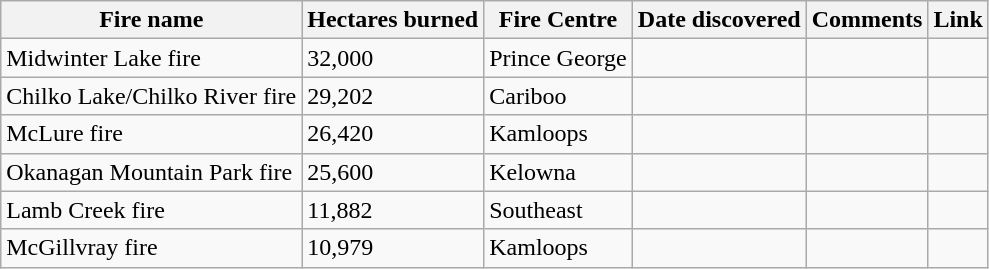<table class="wikitable sortable">
<tr>
<th>Fire name</th>
<th>Hectares burned</th>
<th>Fire Centre</th>
<th>Date discovered</th>
<th>Comments</th>
<th>Link</th>
</tr>
<tr>
<td>Midwinter Lake fire</td>
<td>32,000</td>
<td>Prince George</td>
<td></td>
<td></td>
<td></td>
</tr>
<tr>
<td>Chilko Lake/Chilko River fire</td>
<td>29,202</td>
<td>Cariboo</td>
<td></td>
<td></td>
<td></td>
</tr>
<tr>
<td>McLure fire</td>
<td>26,420</td>
<td>Kamloops</td>
<td></td>
<td></td>
<td></td>
</tr>
<tr>
<td>Okanagan Mountain Park fire</td>
<td>25,600</td>
<td>Kelowna</td>
<td></td>
<td></td>
<td></td>
</tr>
<tr>
<td>Lamb Creek fire</td>
<td>11,882</td>
<td>Southeast</td>
<td></td>
<td></td>
<td></td>
</tr>
<tr>
<td>McGillvray fire</td>
<td>10,979</td>
<td>Kamloops</td>
<td></td>
<td></td>
</tr>
</table>
